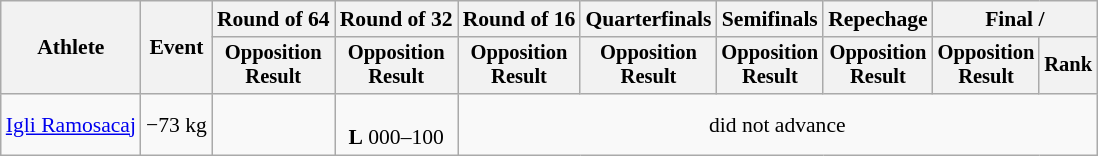<table class="wikitable" style="font-size:90%">
<tr>
<th rowspan="2">Athlete</th>
<th rowspan="2">Event</th>
<th>Round of 64</th>
<th>Round of 32</th>
<th>Round of 16</th>
<th>Quarterfinals</th>
<th>Semifinals</th>
<th>Repechage</th>
<th colspan=2>Final / </th>
</tr>
<tr style="font-size:95%">
<th>Opposition<br>Result</th>
<th>Opposition<br>Result</th>
<th>Opposition<br>Result</th>
<th>Opposition<br>Result</th>
<th>Opposition<br>Result</th>
<th>Opposition<br>Result</th>
<th>Opposition<br>Result</th>
<th>Rank</th>
</tr>
<tr align=center>
<td align=left><a href='#'>Igli Ramosacaj</a></td>
<td align=left>−73 kg</td>
<td></td>
<td> <br><strong>L</strong> 000–100</td>
<td colspan=6>did not advance</td>
</tr>
</table>
